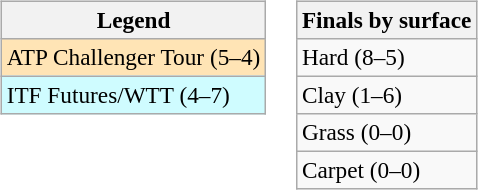<table>
<tr valign=top>
<td><br><table class=wikitable style=font-size:97%>
<tr>
<th>Legend</th>
</tr>
<tr style="background:moccasin;">
<td>ATP Challenger Tour (5–4)</td>
</tr>
<tr style="background:#cffcff;">
<td>ITF Futures/WTT (4–7)</td>
</tr>
</table>
</td>
<td><br><table class=wikitable style=font-size:97%>
<tr>
<th>Finals by surface</th>
</tr>
<tr>
<td>Hard (8–5)</td>
</tr>
<tr>
<td>Clay (1–6)</td>
</tr>
<tr>
<td>Grass (0–0)</td>
</tr>
<tr>
<td>Carpet (0–0)</td>
</tr>
</table>
</td>
</tr>
</table>
